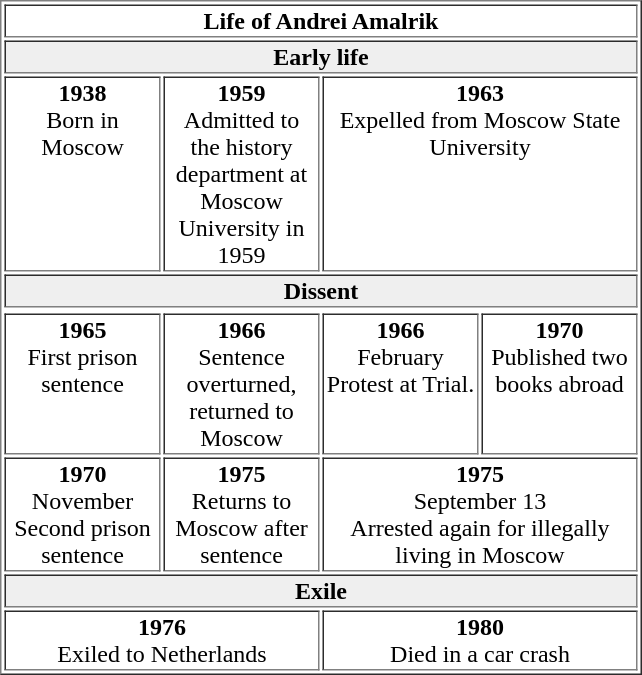<table border=1 style=cellpadding="2" align=center>
<tr>
<td colspan=10 align=center><strong> Life of Andrei Amalrik</strong></td>
</tr>
<tr>
<td colspan=7 align=center style="background:#efefef;"><strong>Early life</strong></td>
</tr>
<tr>
<td width= 100px valign=top align=center><strong>1938</strong><br>Born in Moscow</td>
<td width= 100px valign=top align=center><strong>1959 </strong><br>Admitted to the history department at Moscow University in 1959</td>
<td width= 200px valign=top align=center colspan=2><strong> 1963</strong> <br>Expelled from Moscow State University</td>
</tr>
<tr>
<td colspan=7 align=center style="background:#efefef;"><strong> Dissent </strong></td>
</tr>
<tr>
</tr>
<tr>
<td width= 100px valign=top align=center><strong> 1965</strong> <br> First prison sentence</td>
<td width= 100px valign=top align=center><strong> 1966</strong> <br> Sentence overturned, returned to Moscow</td>
<td width= 100px valign=top align=center><strong> 1966</strong> <br> February<br>Protest at Trial.</td>
<td width= 100px valign=top align=center><strong> 1970 </strong><br>Published two books abroad</td>
</tr>
<tr>
<td width= 100px valign=top align=center><strong> 1970 </strong>November <br> Second prison sentence</td>
<td width= 100px valign=top align=center><strong> 1975</strong> <br> Returns to Moscow after sentence</td>
<td width= 200px valign=top align=center colspan=2><strong> 1975</strong> <br> September 13 <br>Arrested again for illegally living in Moscow</td>
</tr>
<tr>
<td colspan=7 align=center style="background:#efefef;"><strong> Exile </strong></td>
</tr>
<tr>
<td width= 200px valign=top align=center colspan=2><strong> 1976</strong> <br> Exiled to Netherlands</td>
<td width= 200px valign=top align=center colspan=2><strong> 1980 </strong><br> Died in a car crash</td>
</tr>
</table>
